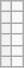<table class="wikitable" style="text-align:center;">
<tr>
<th></th>
<td></td>
</tr>
<tr>
<th></th>
<td></td>
</tr>
<tr>
<th></th>
<td></td>
</tr>
<tr>
<th></th>
<td></td>
</tr>
<tr>
<th></th>
<td></td>
</tr>
<tr>
<th></th>
<td></td>
</tr>
</table>
